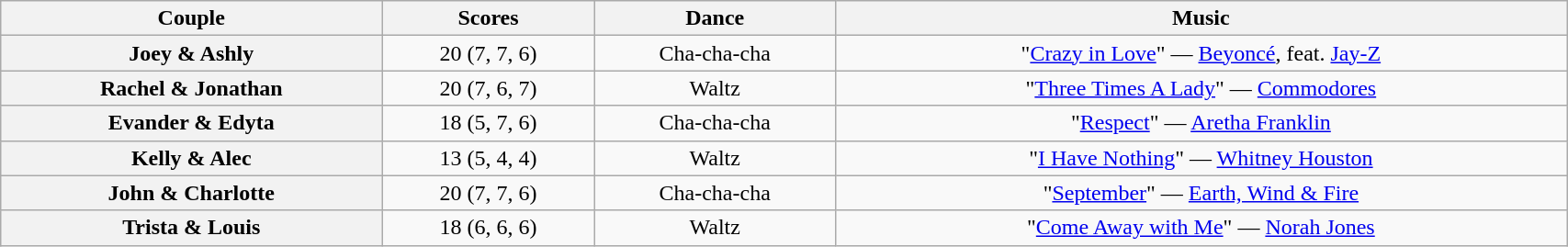<table class="wikitable sortable" style="text-align:center; width:90%">
<tr>
<th scope="col">Couple</th>
<th scope="col">Scores</th>
<th scope="col" class="unsortable">Dance</th>
<th scope="col" class="unsortable">Music</th>
</tr>
<tr>
<th scope="row">Joey & Ashly</th>
<td>20 (7, 7, 6)</td>
<td>Cha-cha-cha</td>
<td>"<a href='#'>Crazy in Love</a>" — <a href='#'>Beyoncé</a>, feat. <a href='#'>Jay-Z</a></td>
</tr>
<tr>
<th scope="row">Rachel & Jonathan</th>
<td>20 (7, 6, 7)</td>
<td>Waltz</td>
<td>"<a href='#'>Three Times A Lady</a>" — <a href='#'>Commodores</a></td>
</tr>
<tr>
<th scope="row">Evander & Edyta</th>
<td>18 (5, 7, 6)</td>
<td>Cha-cha-cha</td>
<td>"<a href='#'>Respect</a>" — <a href='#'>Aretha Franklin</a></td>
</tr>
<tr>
<th scope="row">Kelly & Alec</th>
<td>13 (5, 4, 4)</td>
<td>Waltz</td>
<td>"<a href='#'>I Have Nothing</a>" — <a href='#'>Whitney Houston</a></td>
</tr>
<tr>
<th scope="row">John & Charlotte</th>
<td>20 (7, 7, 6)</td>
<td>Cha-cha-cha</td>
<td>"<a href='#'>September</a>" — <a href='#'>Earth, Wind & Fire</a></td>
</tr>
<tr>
<th scope="row">Trista & Louis</th>
<td>18 (6, 6, 6)</td>
<td>Waltz</td>
<td>"<a href='#'>Come Away with Me</a>" — <a href='#'>Norah Jones</a></td>
</tr>
</table>
